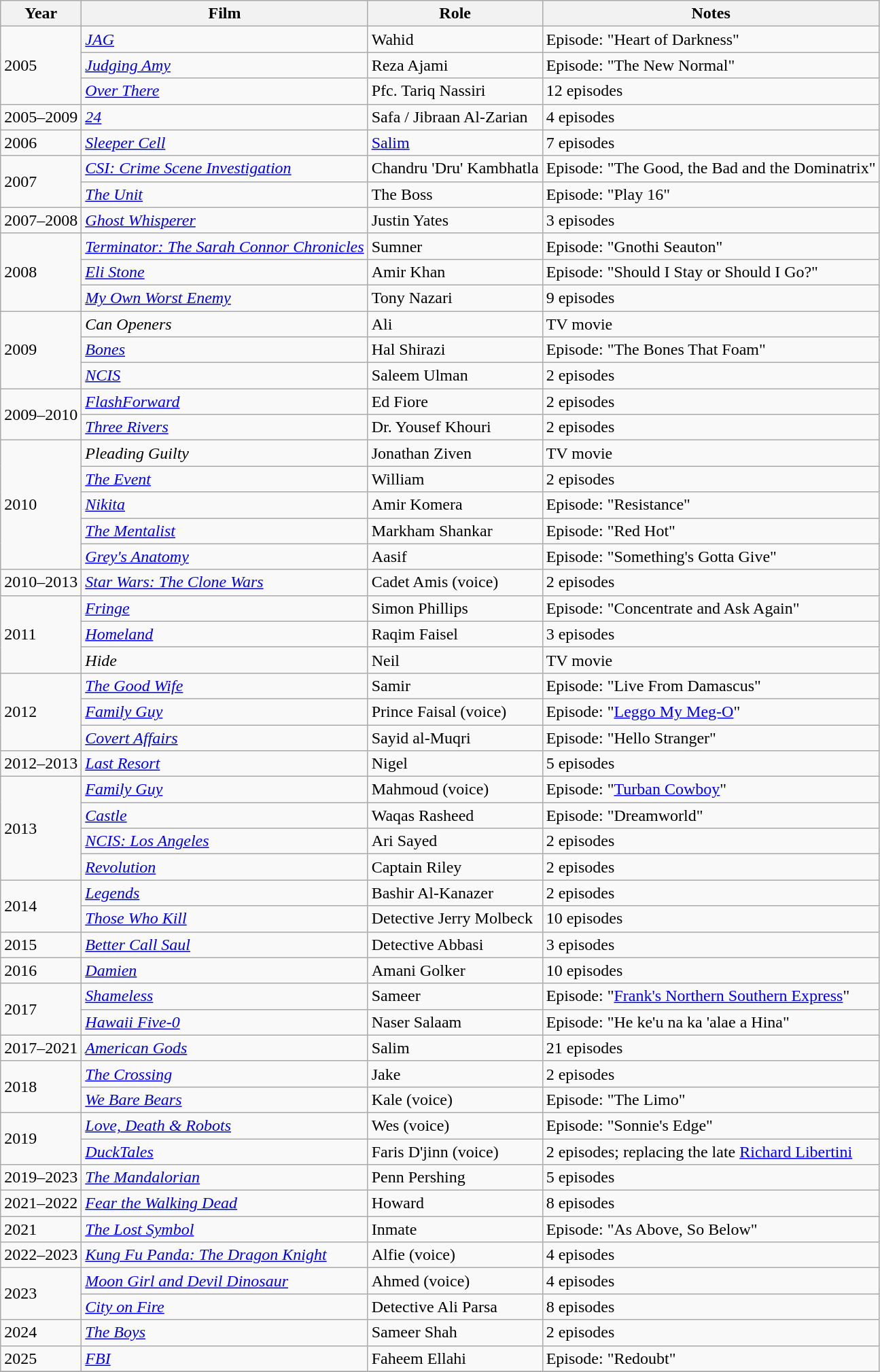<table class="wikitable sortable">
<tr>
<th>Year</th>
<th>Film</th>
<th>Role</th>
<th>Notes</th>
</tr>
<tr>
<td rowspan = "3">2005</td>
<td><em><a href='#'>JAG</a></em></td>
<td>Wahid</td>
<td>Episode: "Heart of Darkness"</td>
</tr>
<tr>
<td><em><a href='#'>Judging Amy</a></em></td>
<td>Reza Ajami</td>
<td>Episode: "The New Normal"</td>
</tr>
<tr>
<td><em><a href='#'>Over There</a></em></td>
<td>Pfc. Tariq Nassiri</td>
<td>12 episodes</td>
</tr>
<tr>
<td>2005–2009</td>
<td><em><a href='#'>24</a></em></td>
<td>Safa / Jibraan Al-Zarian</td>
<td>4 episodes</td>
</tr>
<tr>
<td>2006</td>
<td><em><a href='#'>Sleeper Cell</a></em></td>
<td><a href='#'>Salim</a></td>
<td>7 episodes</td>
</tr>
<tr>
<td rowspan = "2">2007</td>
<td><em><a href='#'>CSI: Crime Scene Investigation</a></em></td>
<td>Chandru 'Dru' Kambhatla</td>
<td>Episode: "The Good, the Bad and the Dominatrix"</td>
</tr>
<tr>
<td><em><a href='#'>The Unit</a></em></td>
<td>The Boss</td>
<td>Episode: "Play 16"</td>
</tr>
<tr>
<td>2007–2008</td>
<td><em><a href='#'>Ghost Whisperer</a></em></td>
<td>Justin Yates</td>
<td>3 episodes</td>
</tr>
<tr>
<td rowspan = "3">2008</td>
<td><em><a href='#'>Terminator: The Sarah Connor Chronicles</a></em></td>
<td>Sumner</td>
<td>Episode: "Gnothi Seauton"</td>
</tr>
<tr>
<td><em><a href='#'>Eli Stone</a></em></td>
<td>Amir Khan</td>
<td>Episode: "Should I Stay or Should I Go?"</td>
</tr>
<tr>
<td><em><a href='#'>My Own Worst Enemy</a></em></td>
<td>Tony Nazari</td>
<td>9 episodes</td>
</tr>
<tr>
<td rowspan="3">2009</td>
<td><em>Can Openers</em></td>
<td>Ali</td>
<td>TV movie</td>
</tr>
<tr>
<td><em><a href='#'>Bones</a></em></td>
<td>Hal Shirazi</td>
<td>Episode: "The Bones That Foam"</td>
</tr>
<tr>
<td><em><a href='#'>NCIS</a></em></td>
<td>Saleem Ulman</td>
<td>2 episodes</td>
</tr>
<tr>
<td rowspan = "2">2009–2010</td>
<td><em><a href='#'>FlashForward</a></em></td>
<td>Ed Fiore</td>
<td>2 episodes</td>
</tr>
<tr>
<td><em><a href='#'>Three Rivers</a></em></td>
<td>Dr. Yousef Khouri</td>
<td>2 episodes</td>
</tr>
<tr>
<td rowspan = "5">2010</td>
<td><em>Pleading Guilty</em></td>
<td>Jonathan Ziven</td>
<td>TV movie</td>
</tr>
<tr>
<td><em><a href='#'>The Event</a></em></td>
<td>William</td>
<td>2 episodes</td>
</tr>
<tr>
<td><em><a href='#'>Nikita</a></em></td>
<td>Amir Komera</td>
<td>Episode: "Resistance"</td>
</tr>
<tr>
<td><em><a href='#'>The Mentalist</a></em></td>
<td>Markham Shankar</td>
<td>Episode: "Red Hot"</td>
</tr>
<tr>
<td><em><a href='#'>Grey's Anatomy</a></em></td>
<td>Aasif</td>
<td>Episode: "Something's Gotta Give"</td>
</tr>
<tr>
<td>2010–2013</td>
<td><em><a href='#'>Star Wars: The Clone Wars</a></em></td>
<td>Cadet Amis (voice)</td>
<td>2 episodes</td>
</tr>
<tr>
<td rowspan="3">2011</td>
<td><em><a href='#'>Fringe</a></em></td>
<td>Simon Phillips</td>
<td>Episode: "Concentrate and Ask Again"</td>
</tr>
<tr>
<td><em><a href='#'>Homeland</a></em></td>
<td>Raqim Faisel</td>
<td>3 episodes</td>
</tr>
<tr>
<td><em>Hide</em></td>
<td>Neil</td>
<td>TV movie</td>
</tr>
<tr>
<td rowspan = "3">2012</td>
<td><em><a href='#'>The Good Wife</a></em></td>
<td>Samir</td>
<td>Episode: "Live From Damascus"</td>
</tr>
<tr>
<td><em><a href='#'>Family Guy</a></em></td>
<td>Prince Faisal (voice)</td>
<td>Episode: "<a href='#'>Leggo My Meg-O</a>"</td>
</tr>
<tr>
<td><em><a href='#'>Covert Affairs</a></em></td>
<td>Sayid al-Muqri</td>
<td>Episode: "Hello Stranger"</td>
</tr>
<tr>
<td>2012–2013</td>
<td><em><a href='#'>Last Resort</a></em></td>
<td>Nigel</td>
<td>5 episodes</td>
</tr>
<tr>
<td rowspan = "4 ">2013</td>
<td><em><a href='#'>Family Guy</a></em></td>
<td>Mahmoud (voice)</td>
<td>Episode: "<a href='#'>Turban Cowboy</a>"</td>
</tr>
<tr>
<td><em><a href='#'>Castle</a></em></td>
<td>Waqas Rasheed</td>
<td>Episode: "Dreamworld"</td>
</tr>
<tr>
<td><em><a href='#'>NCIS: Los Angeles</a></em></td>
<td>Ari Sayed</td>
<td>2 episodes</td>
</tr>
<tr>
<td><em><a href='#'>Revolution</a></em></td>
<td>Captain Riley</td>
<td>2 episodes</td>
</tr>
<tr>
<td rowspan = "2">2014</td>
<td><em><a href='#'>Legends</a></em></td>
<td>Bashir Al-Kanazer</td>
<td>2 episodes</td>
</tr>
<tr>
<td><em><a href='#'>Those Who Kill</a></em></td>
<td>Detective Jerry Molbeck</td>
<td>10 episodes</td>
</tr>
<tr>
<td>2015</td>
<td><em><a href='#'>Better Call Saul</a></em></td>
<td>Detective Abbasi</td>
<td>3 episodes</td>
</tr>
<tr>
<td>2016</td>
<td><em><a href='#'>Damien</a></em></td>
<td>Amani Golker</td>
<td>10 episodes</td>
</tr>
<tr>
<td rowspan = "2">2017</td>
<td><em><a href='#'>Shameless</a></em></td>
<td>Sameer</td>
<td>Episode: "<a href='#'>Frank's Northern Southern Express</a>"</td>
</tr>
<tr>
<td><em><a href='#'>Hawaii Five-0</a></em></td>
<td>Naser Salaam</td>
<td>Episode: "He ke'u na ka 'alae a Hina"</td>
</tr>
<tr>
<td>2017–2021</td>
<td><em><a href='#'>American Gods</a></em></td>
<td>Salim</td>
<td>21 episodes</td>
</tr>
<tr>
<td rowspan = "2">2018</td>
<td><em><a href='#'>The Crossing</a></em></td>
<td>Jake</td>
<td>2 episodes</td>
</tr>
<tr>
<td><em><a href='#'>We Bare Bears</a></em></td>
<td>Kale (voice)</td>
<td>Episode: "The Limo"</td>
</tr>
<tr>
<td rowspan="2">2019</td>
<td><em><a href='#'>Love, Death & Robots</a></em></td>
<td>Wes (voice)</td>
<td>Episode: "Sonnie's Edge"</td>
</tr>
<tr>
<td><em><a href='#'>DuckTales</a></em></td>
<td>Faris D'jinn (voice)</td>
<td>2 episodes; replacing the late <a href='#'>Richard Libertini</a></td>
</tr>
<tr>
<td>2019–2023</td>
<td><em><a href='#'>The Mandalorian</a></em></td>
<td>Penn Pershing</td>
<td>5 episodes</td>
</tr>
<tr>
<td>2021–2022</td>
<td><em><a href='#'>Fear the Walking Dead</a></em></td>
<td>Howard</td>
<td>8 episodes</td>
</tr>
<tr>
<td>2021</td>
<td><em><a href='#'>The Lost Symbol</a></em></td>
<td>Inmate</td>
<td>Episode: "As Above, So Below"</td>
</tr>
<tr>
<td>2022–2023</td>
<td><em><a href='#'>Kung Fu Panda: The Dragon Knight</a></em></td>
<td>Alfie (voice)</td>
<td>4 episodes</td>
</tr>
<tr>
<td rowspan="2">2023</td>
<td><em><a href='#'>Moon Girl and Devil Dinosaur</a></em></td>
<td>Ahmed (voice)</td>
<td>4 episodes</td>
</tr>
<tr>
<td><em><a href='#'>City on Fire</a></em></td>
<td>Detective Ali Parsa</td>
<td>8 episodes</td>
</tr>
<tr>
<td>2024</td>
<td><em><a href='#'>The Boys</a></em></td>
<td>Sameer Shah</td>
<td>2 episodes</td>
</tr>
<tr>
<td>2025</td>
<td><em><a href='#'>FBI</a></em></td>
<td>Faheem Ellahi</td>
<td>Episode: "Redoubt"</td>
</tr>
<tr>
</tr>
</table>
